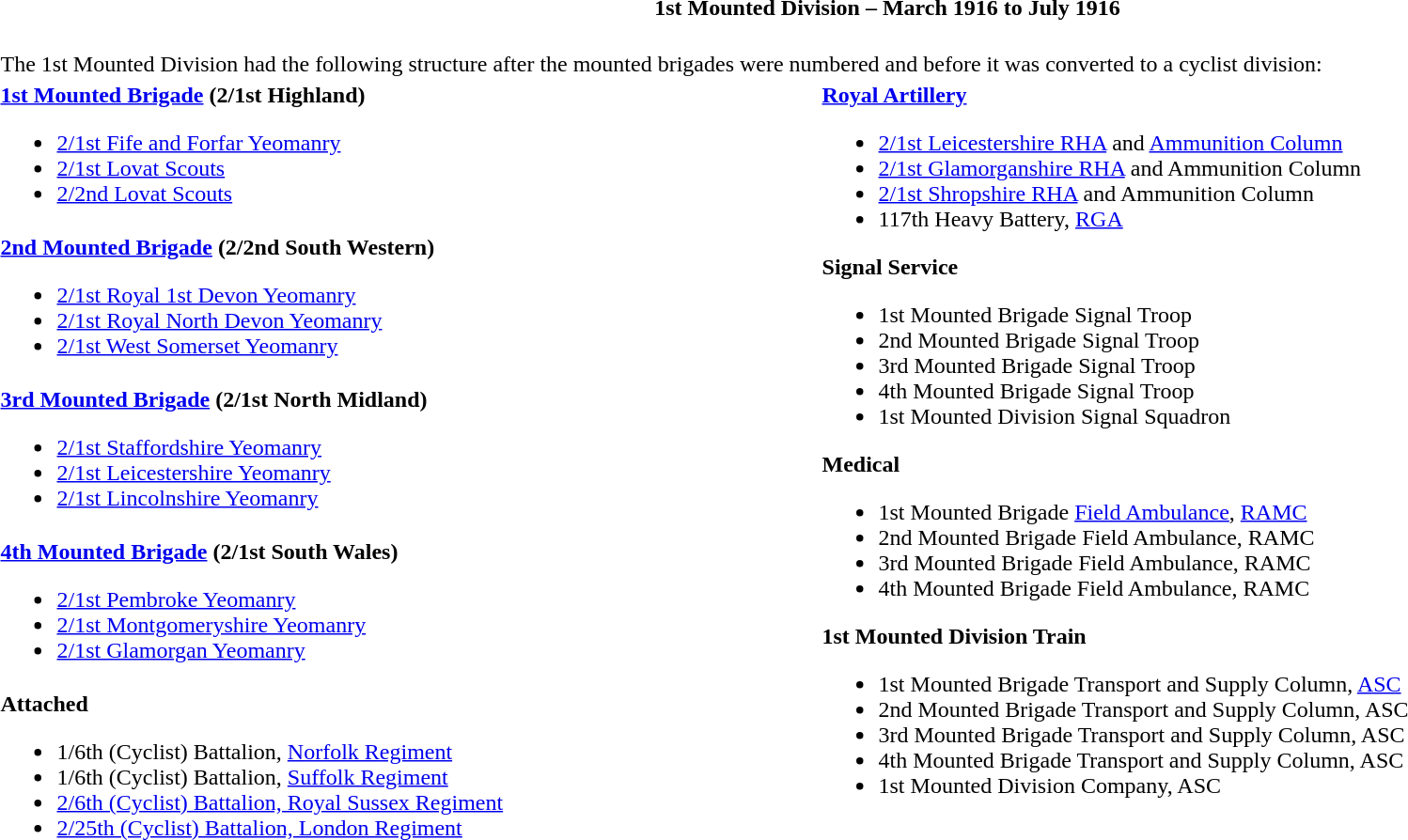<table class="toccolours collapsible collapsed" style="width:100%; background:transparent;">
<tr>
<th colspan=2>1st Mounted Division – March 1916 to July 1916</th>
</tr>
<tr>
<td colspan=2><br>The 1st Mounted Division had the following structure after the mounted brigades were numbered and before it was converted to a cyclist division:</td>
</tr>
<tr valign=top>
<td><strong><a href='#'>1st Mounted Brigade</a> (2/1st Highland)</strong><br><ul><li><a href='#'>2/1st Fife and Forfar Yeomanry</a></li><li><a href='#'>2/1st Lovat Scouts</a></li><li><a href='#'>2/2nd Lovat Scouts</a></li></ul></td>
<td rowspan=5><strong><a href='#'>Royal Artillery</a></strong><br><ul><li><a href='#'>2/1st Leicestershire RHA</a> and <a href='#'>Ammunition Column</a></li><li><a href='#'>2/1st Glamorganshire RHA</a> and Ammunition Column</li><li><a href='#'>2/1st Shropshire RHA</a> and Ammunition Column</li><li>117th Heavy Battery, <a href='#'>RGA</a></li></ul><strong>Signal Service</strong><ul><li>1st Mounted Brigade Signal Troop</li><li>2nd Mounted Brigade Signal Troop</li><li>3rd Mounted Brigade Signal Troop</li><li>4th Mounted Brigade Signal Troop</li><li>1st Mounted Division Signal Squadron</li></ul><strong>Medical</strong><ul><li>1st Mounted Brigade <a href='#'>Field Ambulance</a>, <a href='#'>RAMC</a></li><li>2nd Mounted Brigade Field Ambulance, RAMC</li><li>3rd Mounted Brigade Field Ambulance, RAMC</li><li>4th Mounted Brigade Field Ambulance, RAMC</li></ul><strong>1st Mounted Division Train</strong><ul><li>1st Mounted Brigade Transport and Supply Column, <a href='#'>ASC</a></li><li>2nd Mounted Brigade Transport and Supply Column, ASC</li><li>3rd Mounted Brigade Transport and Supply Column, ASC</li><li>4th Mounted Brigade Transport and Supply Column, ASC</li><li>1st Mounted Division Company, ASC</li></ul></td>
</tr>
<tr valign=top>
<td><strong><a href='#'>2nd Mounted Brigade</a> (2/2nd South Western)</strong><br><ul><li><a href='#'>2/1st Royal 1st Devon Yeomanry</a></li><li><a href='#'>2/1st Royal North Devon Yeomanry</a></li><li><a href='#'>2/1st West Somerset Yeomanry</a></li></ul></td>
</tr>
<tr valign=top>
<td><strong><a href='#'>3rd Mounted Brigade</a> (2/1st North Midland)</strong><br><ul><li><a href='#'>2/1st Staffordshire Yeomanry</a></li><li><a href='#'>2/1st Leicestershire Yeomanry</a></li><li><a href='#'>2/1st Lincolnshire Yeomanry</a></li></ul></td>
</tr>
<tr valign=top>
<td><strong><a href='#'>4th Mounted Brigade</a> (2/1st South Wales)</strong><br><ul><li><a href='#'>2/1st Pembroke Yeomanry</a></li><li><a href='#'>2/1st Montgomeryshire Yeomanry</a></li><li><a href='#'>2/1st Glamorgan Yeomanry</a></li></ul></td>
</tr>
<tr valign=top>
<td><strong>Attached</strong><br><ul><li>1/6th (Cyclist) Battalion, <a href='#'>Norfolk Regiment</a></li><li>1/6th (Cyclist) Battalion, <a href='#'>Suffolk Regiment</a></li><li><a href='#'>2/6th (Cyclist) Battalion, Royal Sussex Regiment</a></li><li><a href='#'>2/25th (Cyclist) Battalion, London Regiment</a></li></ul></td>
</tr>
<tr>
<td colspan=2 style="border:0px"></td>
</tr>
</table>
